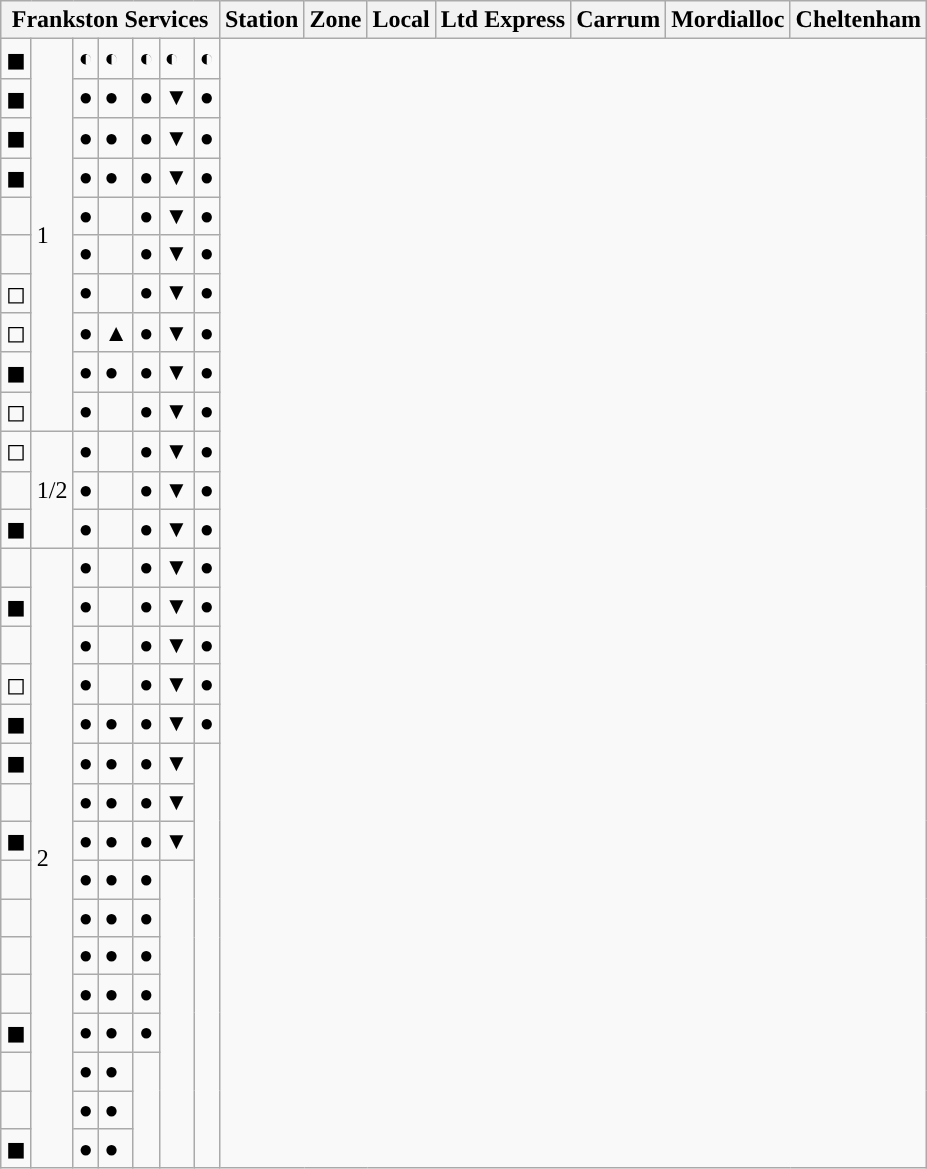<table class="wikitable defaultcenter col1left">
<tr>
<th colspan="7" style="background:#"><span>Frankston Services</span></th>
<th>Station</th>
<th>Zone</th>
<th>Local</th>
<th>Ltd Express</th>
<th>Carrum</th>
<th>Mordialloc</th>
<th>Cheltenham</th>
</tr>
<tr>
<td>◼ </td>
<td rowspan="10">1</td>
<td>◐</td>
<td>◐</td>
<td>◐</td>
<td>◐</td>
<td>◐</td>
</tr>
<tr>
<td>◼ </td>
<td>●</td>
<td>●</td>
<td>●</td>
<td>▼</td>
<td>●</td>
</tr>
<tr>
<td>◼ </td>
<td>●</td>
<td>●</td>
<td>●</td>
<td>▼</td>
<td>●</td>
</tr>
<tr>
<td>◼ </td>
<td>●</td>
<td>●</td>
<td>●</td>
<td>▼</td>
<td>●</td>
</tr>
<tr>
<td> </td>
<td>●</td>
<td></td>
<td>●</td>
<td>▼</td>
<td>●</td>
</tr>
<tr>
<td> </td>
<td>●</td>
<td></td>
<td>●</td>
<td>▼</td>
<td>●</td>
</tr>
<tr>
<td>◻ </td>
<td>●</td>
<td></td>
<td>●</td>
<td>▼</td>
<td>●</td>
</tr>
<tr>
<td>◻ </td>
<td>●</td>
<td>▲</td>
<td>●</td>
<td>▼</td>
<td>●</td>
</tr>
<tr>
<td>◼ </td>
<td>●</td>
<td>●</td>
<td>●</td>
<td>▼</td>
<td>●</td>
</tr>
<tr>
<td>◻ </td>
<td>●</td>
<td></td>
<td>●</td>
<td>▼</td>
<td>●</td>
</tr>
<tr>
<td>◻ </td>
<td rowspan="3">1/2</td>
<td>●</td>
<td></td>
<td>●</td>
<td>▼</td>
<td>●</td>
</tr>
<tr>
<td> </td>
<td>●</td>
<td></td>
<td>●</td>
<td>▼</td>
<td>●</td>
</tr>
<tr>
<td>◼ </td>
<td>●</td>
<td></td>
<td>●</td>
<td>▼</td>
<td>●</td>
</tr>
<tr>
<td> </td>
<td rowspan="16">2</td>
<td>●</td>
<td></td>
<td>●</td>
<td>▼</td>
<td>●</td>
</tr>
<tr>
<td>◼ </td>
<td>●</td>
<td></td>
<td>●</td>
<td>▼</td>
<td>●</td>
</tr>
<tr>
<td> </td>
<td>●</td>
<td></td>
<td>●</td>
<td>▼</td>
<td>●</td>
</tr>
<tr>
<td>◻ </td>
<td>●</td>
<td></td>
<td>●</td>
<td>▼</td>
<td>●</td>
</tr>
<tr>
<td>◼ </td>
<td>●</td>
<td>●</td>
<td>●</td>
<td>▼</td>
<td>●</td>
</tr>
<tr>
<td>◼ </td>
<td>●</td>
<td>●</td>
<td>●</td>
<td>▼</td>
<td rowspan="11"></td>
</tr>
<tr>
<td> </td>
<td>●</td>
<td>●</td>
<td>●</td>
<td>▼</td>
</tr>
<tr>
<td>◼ </td>
<td>●</td>
<td>●</td>
<td>●</td>
<td>▼</td>
</tr>
<tr>
<td> </td>
<td>●</td>
<td>●</td>
<td>●</td>
<td rowspan="8"></td>
</tr>
<tr>
<td> </td>
<td>●</td>
<td>●</td>
<td>●</td>
</tr>
<tr>
<td> </td>
<td>●</td>
<td>●</td>
<td>●</td>
</tr>
<tr>
<td> </td>
<td>●</td>
<td>●</td>
<td>●</td>
</tr>
<tr>
<td>◼ </td>
<td>●</td>
<td>●</td>
<td>●</td>
</tr>
<tr>
<td> </td>
<td>●</td>
<td>●</td>
<td rowspan="3"></td>
</tr>
<tr>
<td> </td>
<td>●</td>
<td>●</td>
</tr>
<tr>
<td>◼ </td>
<td>●</td>
<td>●</td>
</tr>
</table>
